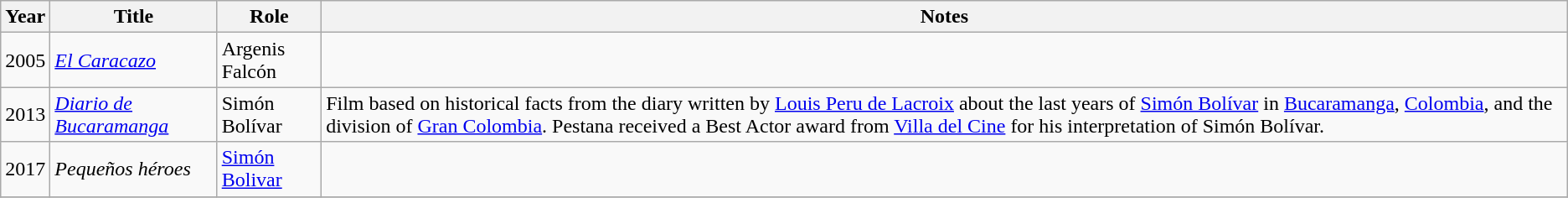<table class="wikitable sortable">
<tr>
<th>Year</th>
<th>Title</th>
<th>Role</th>
<th class="unsortable">Notes</th>
</tr>
<tr>
<td>2005</td>
<td><em><a href='#'>El Caracazo</a></em></td>
<td>Argenis Falcón</td>
<td></td>
</tr>
<tr>
<td>2013</td>
<td><em><a href='#'>Diario de Bucaramanga</a></em></td>
<td>Simón Bolívar</td>
<td>Film based on historical facts from the diary written by <a href='#'>Louis Peru de Lacroix</a> about the last years of <a href='#'>Simón Bolívar</a> in <a href='#'>Bucaramanga</a>, <a href='#'>Colombia</a>, and the division of <a href='#'>Gran Colombia</a>. Pestana received a Best Actor award from <a href='#'>Villa del Cine</a> for his interpretation of Simón Bolívar.</td>
</tr>
<tr>
<td>2017</td>
<td><em>Pequeños héroes</em></td>
<td><a href='#'>Simón Bolivar</a></td>
<td></td>
</tr>
<tr>
</tr>
</table>
